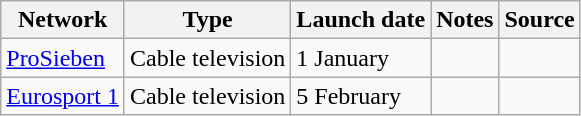<table class="wikitable sortable">
<tr>
<th>Network</th>
<th>Type</th>
<th>Launch date</th>
<th>Notes</th>
<th>Source</th>
</tr>
<tr>
<td><a href='#'>ProSieben</a></td>
<td>Cable television</td>
<td>1 January</td>
<td></td>
<td></td>
</tr>
<tr>
<td><a href='#'>Eurosport 1</a></td>
<td>Cable television</td>
<td>5 February</td>
<td></td>
<td></td>
</tr>
</table>
